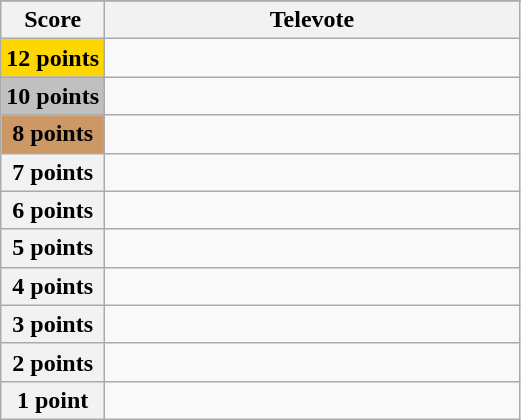<table class="wikitable">
<tr>
</tr>
<tr>
<th scope="col" width="20%">Score</th>
<th scope="col" width="80%">Televote</th>
</tr>
<tr>
<th scope="row" style="background:gold">12 points</th>
<td></td>
</tr>
<tr>
<th scope="row" style="background:silver">10 points</th>
<td></td>
</tr>
<tr>
<th scope="row" style="background:#CC9966">8 points</th>
<td></td>
</tr>
<tr>
<th scope="row">7 points</th>
<td></td>
</tr>
<tr>
<th scope="row">6 points</th>
<td></td>
</tr>
<tr>
<th scope="row">5 points</th>
<td></td>
</tr>
<tr>
<th scope="row">4 points</th>
<td></td>
</tr>
<tr>
<th scope="row">3 points</th>
<td></td>
</tr>
<tr>
<th scope="row">2 points</th>
<td></td>
</tr>
<tr>
<th scope="row">1 point</th>
<td></td>
</tr>
</table>
